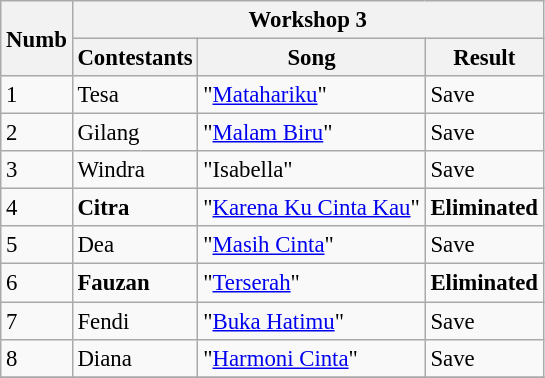<table class="wikitable" style="font-size:95%;">
<tr>
<th rowspan="2">Numb</th>
<th colspan="3">Workshop 3</th>
</tr>
<tr>
<th>Contestants</th>
<th>Song </th>
<th>Result</th>
</tr>
<tr>
<td>1</td>
<td>Tesa</td>
<td>"<a href='#'>Matahariku</a>" </td>
<td>Save</td>
</tr>
<tr>
<td>2</td>
<td>Gilang</td>
<td>"<a href='#'>Malam Biru</a>" </td>
<td>Save</td>
</tr>
<tr>
<td>3</td>
<td>Windra</td>
<td>"Isabella" </td>
<td>Save</td>
</tr>
<tr>
<td>4</td>
<td><strong>Citra</strong></td>
<td>"<a href='#'>Karena Ku Cinta Kau</a>" </td>
<td><strong>Eliminated</strong></td>
</tr>
<tr>
<td>5</td>
<td>Dea</td>
<td>"<a href='#'>Masih Cinta</a>" </td>
<td>Save</td>
</tr>
<tr>
<td>6</td>
<td><strong>Fauzan</strong></td>
<td>"<a href='#'>Terserah</a>" </td>
<td><strong>Eliminated</strong></td>
</tr>
<tr>
<td>7</td>
<td>Fendi</td>
<td>"<a href='#'>Buka Hatimu</a>" </td>
<td>Save</td>
</tr>
<tr>
<td>8</td>
<td>Diana</td>
<td>"<a href='#'>Harmoni Cinta</a>" </td>
<td>Save</td>
</tr>
<tr>
</tr>
</table>
